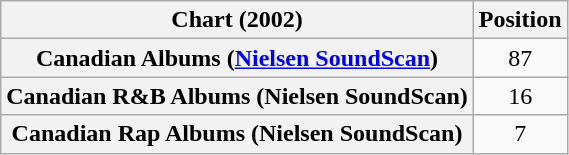<table class="wikitable plainrowheaders" style="text-align:center">
<tr>
<th>Chart (2002)</th>
<th>Position</th>
</tr>
<tr>
<th scope="row">Canadian Albums (<a href='#'>Nielsen SoundScan</a>)</th>
<td>87</td>
</tr>
<tr>
<th scope="row">Canadian R&B Albums (Nielsen SoundScan)</th>
<td>16</td>
</tr>
<tr>
<th scope="row">Canadian Rap Albums (Nielsen SoundScan)</th>
<td>7</td>
</tr>
</table>
